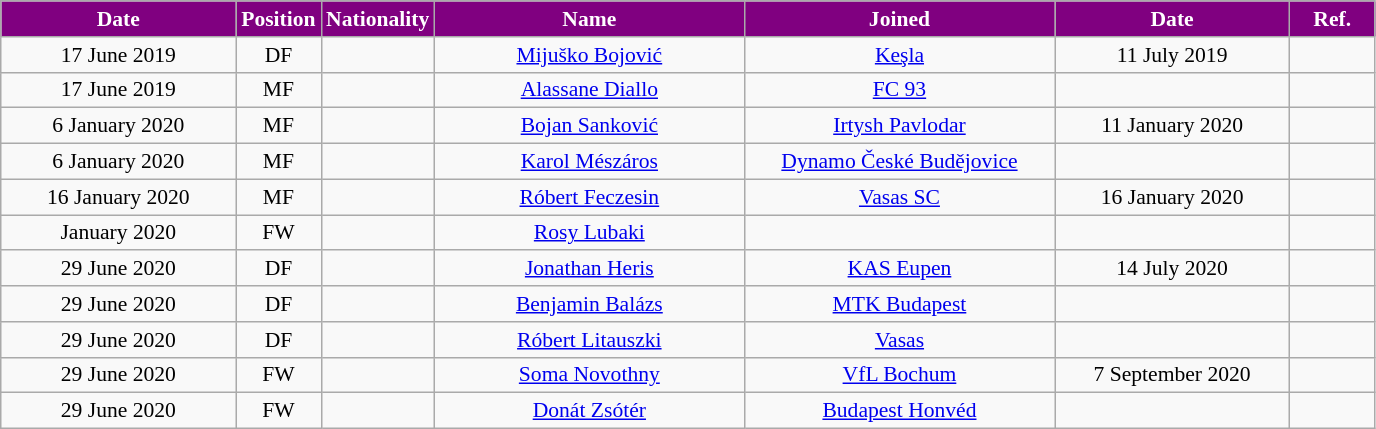<table class="wikitable"  style="text-align:center; font-size:90%; ">
<tr>
<th style="background:purple; color:white; width:150px;">Date</th>
<th style="background:purple; color:white; width:50px;">Position</th>
<th style="background:purple; color:white; width:50px;">Nationality</th>
<th style="background:purple; color:white; width:200px;">Name</th>
<th style="background:purple; color:white; width:200px;">Joined</th>
<th style="background:purple; color:white; width:150px;">Date</th>
<th style="background:purple; color:white; width:50px;">Ref.</th>
</tr>
<tr>
<td>17 June 2019</td>
<td>DF</td>
<td></td>
<td><a href='#'>Mijuško Bojović</a></td>
<td><a href='#'>Keşla</a></td>
<td>11 July 2019</td>
<td></td>
</tr>
<tr>
<td>17 June 2019</td>
<td>MF</td>
<td></td>
<td><a href='#'>Alassane Diallo</a></td>
<td><a href='#'>FC 93</a></td>
<td></td>
<td></td>
</tr>
<tr>
<td>6 January 2020</td>
<td>MF</td>
<td></td>
<td><a href='#'>Bojan Sanković</a></td>
<td><a href='#'>Irtysh Pavlodar</a></td>
<td>11 January 2020</td>
<td></td>
</tr>
<tr>
<td>6 January 2020</td>
<td>MF</td>
<td></td>
<td><a href='#'>Karol Mészáros</a></td>
<td><a href='#'>Dynamo České Budějovice</a></td>
<td></td>
<td></td>
</tr>
<tr>
<td>16 January 2020</td>
<td>MF</td>
<td></td>
<td><a href='#'>Róbert Feczesin</a></td>
<td><a href='#'>Vasas SC</a></td>
<td>16 January 2020</td>
<td></td>
</tr>
<tr>
<td>January 2020</td>
<td>FW</td>
<td></td>
<td><a href='#'>Rosy Lubaki</a></td>
<td></td>
<td></td>
<td></td>
</tr>
<tr>
<td>29 June 2020</td>
<td>DF</td>
<td></td>
<td><a href='#'>Jonathan Heris</a></td>
<td><a href='#'>KAS Eupen</a></td>
<td>14 July 2020</td>
<td></td>
</tr>
<tr>
<td>29 June 2020</td>
<td>DF</td>
<td></td>
<td><a href='#'>Benjamin Balázs</a></td>
<td><a href='#'>MTK Budapest</a></td>
<td></td>
<td></td>
</tr>
<tr>
<td>29 June 2020</td>
<td>DF</td>
<td></td>
<td><a href='#'>Róbert Litauszki</a></td>
<td><a href='#'>Vasas</a></td>
<td></td>
<td></td>
</tr>
<tr>
<td>29 June 2020</td>
<td>FW</td>
<td></td>
<td><a href='#'>Soma Novothny</a></td>
<td><a href='#'>VfL Bochum</a></td>
<td>7 September 2020</td>
<td></td>
</tr>
<tr>
<td>29 June 2020</td>
<td>FW</td>
<td></td>
<td><a href='#'>Donát Zsótér</a></td>
<td><a href='#'>Budapest Honvéd</a></td>
<td></td>
<td></td>
</tr>
</table>
